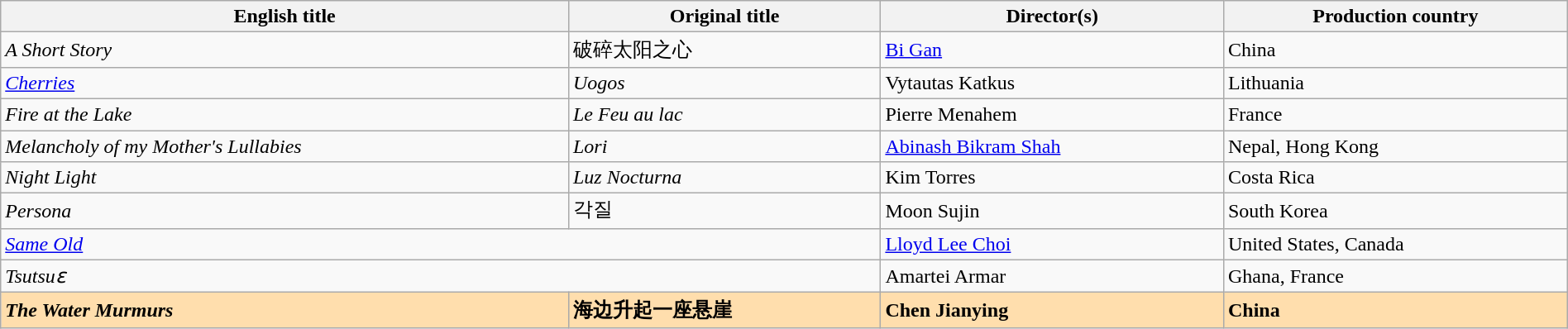<table class="wikitable" style="width:100%;">
<tr>
<th scope="col">English title</th>
<th scope="col">Original title</th>
<th scope="col">Director(s)</th>
<th scope="col">Production country</th>
</tr>
<tr>
<td><em>A Short Story</em></td>
<td>破碎太阳之心</td>
<td><a href='#'>Bi Gan</a></td>
<td>China</td>
</tr>
<tr>
<td><em><a href='#'>Cherries</a></em></td>
<td><em>Uogos</em></td>
<td>Vytautas Katkus</td>
<td>Lithuania</td>
</tr>
<tr>
<td><em>Fire at the Lake</em></td>
<td><em>Le Feu au lac</em></td>
<td>Pierre Menahem</td>
<td>France</td>
</tr>
<tr>
<td><em>Melancholy of my Mother's Lullabies</em></td>
<td><em>Lori</em></td>
<td><a href='#'>Abinash Bikram Shah</a></td>
<td>Nepal, Hong Kong</td>
</tr>
<tr>
<td><em>Night Light</em></td>
<td><em>Luz Nocturna</em></td>
<td>Kim Torres</td>
<td>Costa Rica</td>
</tr>
<tr>
<td><em>Persona</em></td>
<td>각질</td>
<td>Moon Sujin</td>
<td>South Korea</td>
</tr>
<tr>
<td colspan="2"><em><a href='#'>Same Old</a></em></td>
<td><a href='#'>Lloyd Lee Choi</a></td>
<td>United States, Canada</td>
</tr>
<tr>
<td colspan=2><em>Tsutsuɛ</em></td>
<td>Amartei Armar</td>
<td>Ghana, France</td>
</tr>
<tr style="background:#FFDEAD;">
<td><strong><em>The Water Murmurs</em></strong></td>
<td><strong>海边升起一座悬崖</strong></td>
<td><strong>Chen Jianying</strong></td>
<td><strong>China</strong></td>
</tr>
</table>
